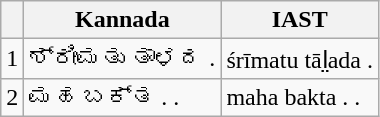<table class="wikitable">
<tr>
<th></th>
<th>Kannada</th>
<th>IAST</th>
</tr>
<tr>
<td>1</td>
<td>ಶ್ರೀಮತು ತಾಳದ .</td>
<td>śrīmatu tāl̤ada .</td>
</tr>
<tr>
<td>2</td>
<td>ಮಹ ಬಕ್ತ . .</td>
<td>maha bakta . .</td>
</tr>
</table>
